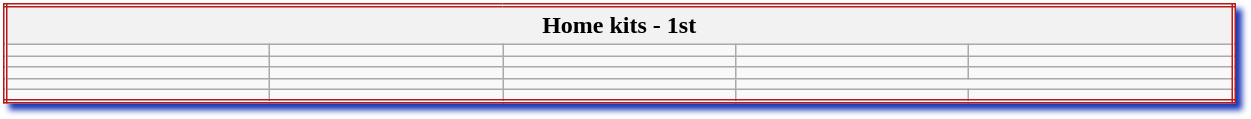<table class="wikitable mw-collapsible mw-collapsed" style="width:65%; border:double #B61B19; box-shadow: 4px 4px 4px #1937B7;">
<tr>
<th colspan="5">Home kits - 1st</th>
</tr>
<tr>
<td></td>
<td></td>
<td></td>
<td></td>
<td></td>
</tr>
<tr>
<td></td>
<td></td>
<td></td>
<td></td>
<td></td>
</tr>
<tr>
<td></td>
<td></td>
<td></td>
<td></td>
<td></td>
</tr>
<tr>
<td></td>
<td></td>
<td></td>
</tr>
<tr>
<td></td>
<td></td>
<td></td>
<td></td>
<td></td>
</tr>
</table>
